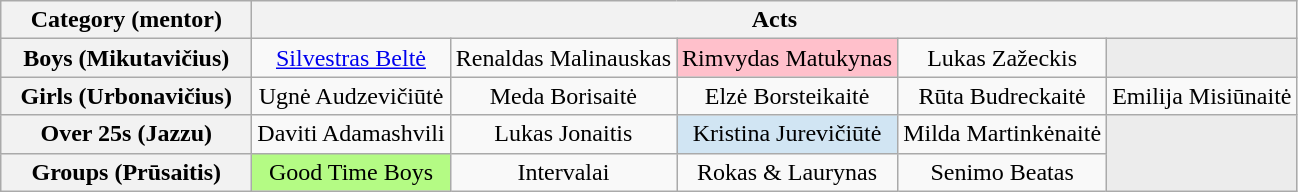<table class="wikitable" style="text-align:center">
<tr>
<th scope="col" style="width:160px;">Category (mentor)</th>
<th scope="col" colspan="5">Acts</th>
</tr>
<tr>
<th scope="row">Boys (Mikutavičius)</th>
<td><a href='#'>Silvestras Beltė</a></td>
<td>Renaldas Malinauskas</td>
<td bgcolor="pink">Rimvydas Matukynas</td>
<td>Lukas Zažeckis</td>
<td bgcolor="ececec"></td>
</tr>
<tr>
<th scope="row">Girls (Urbonavičius)</th>
<td>Ugnė Audzevičiūtė</td>
<td>Meda Borisaitė</td>
<td>Elzė Borsteikaitė</td>
<td>Rūta Budreckaitė</td>
<td>Emilija Misiūnaitė</td>
</tr>
<tr>
<th scope="row">Over 25s (Jazzu)</th>
<td>Daviti Adamashvili</td>
<td>Lukas Jonaitis</td>
<td bgcolor="#d1e5f3">Kristina Jurevičiūtė</td>
<td>Milda Martinkėnaitė</td>
<td rowspan=2 bgcolor="ececec"></td>
</tr>
<tr>
<th scope="row">Groups (Prūsaitis)</th>
<td bgcolor="#b4fb84">Good Time Boys</td>
<td>Intervalai</td>
<td>Rokas & Laurynas</td>
<td>Senimo Beatas</td>
</tr>
</table>
